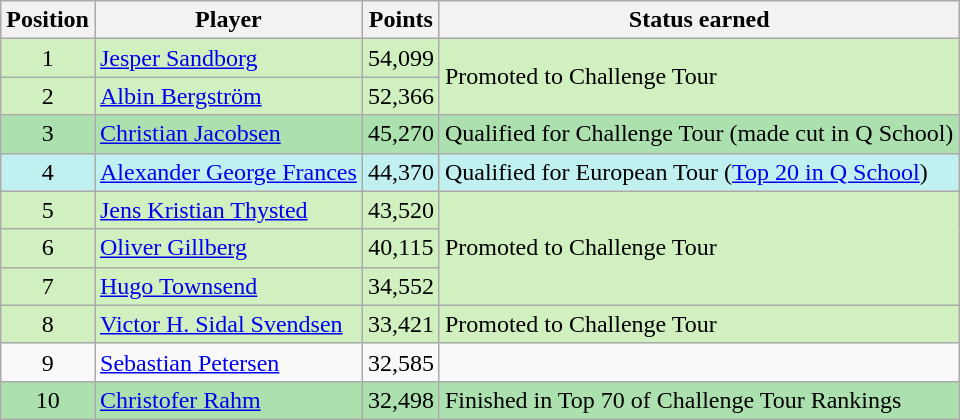<table class=wikitable>
<tr>
<th>Position</th>
<th>Player</th>
<th>Points</th>
<th>Status earned</th>
</tr>
<tr style="background:#D0F0C0;">
<td align=center>1</td>
<td> <a href='#'>Jesper Sandborg</a></td>
<td align=center>54,099</td>
<td rowspan=2>Promoted to Challenge Tour</td>
</tr>
<tr style="background:#D0F0C0;">
<td align=center>2</td>
<td> <a href='#'>Albin Bergström</a></td>
<td align=center>52,366</td>
</tr>
<tr style="background:#ACE1AF;">
<td align=center>3</td>
<td> <a href='#'>Christian Jacobsen</a></td>
<td align=center>45,270</td>
<td>Qualified for Challenge Tour (made cut in Q School)</td>
</tr>
<tr style="background:#C0F0F0;">
<td align=center>4</td>
<td> <a href='#'>Alexander George Frances</a></td>
<td align=center>44,370</td>
<td>Qualified for European Tour (<a href='#'>Top 20 in Q School</a>)</td>
</tr>
<tr style="background:#D0F0C0;">
<td align=center>5</td>
<td> <a href='#'>Jens Kristian Thysted</a></td>
<td align=center>43,520</td>
<td rowspan=3>Promoted to Challenge Tour</td>
</tr>
<tr style="background:#D0F0C0;">
<td align=center>6</td>
<td> <a href='#'>Oliver Gillberg</a></td>
<td align=center>40,115</td>
</tr>
<tr style="background:#D0F0C0;">
<td align=center>7</td>
<td> <a href='#'>Hugo Townsend</a></td>
<td align=center>34,552</td>
</tr>
<tr style="background:#D0F0C0;">
<td align=center>8</td>
<td> <a href='#'>Victor H. Sidal Svendsen</a></td>
<td align=center>33,421</td>
<td>Promoted to Challenge Tour</td>
</tr>
<tr>
<td align=center>9</td>
<td> <a href='#'>Sebastian Petersen</a></td>
<td align=center>32,585</td>
<td></td>
</tr>
<tr style="background:#ACE1AF;">
<td align=center>10</td>
<td> <a href='#'>Christofer Rahm</a></td>
<td align=center>32,498</td>
<td>Finished in Top 70 of Challenge Tour Rankings</td>
</tr>
</table>
